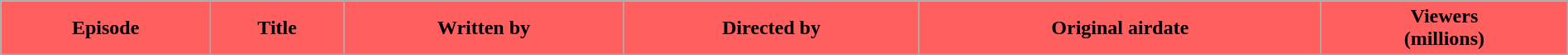<table class="wikitable plainrowheaders" style="width:100%;">
<tr>
<th style="background:#FF5F5F;">Episode</th>
<th style="background:#FF5F5F;">Title</th>
<th style="background:#FF5F5F;">Written by</th>
<th style="background:#FF5F5F;">Directed by</th>
<th style="background:#FF5F5F;">Original airdate</th>
<th style="background:#FF5F5F;">Viewers<br>(millions)<br></th>
</tr>
</table>
